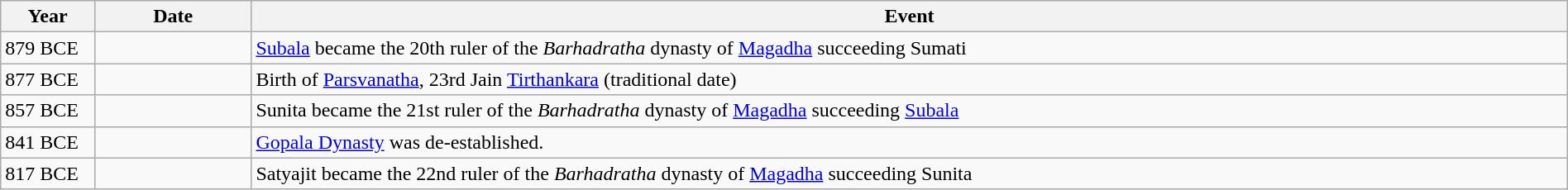<table class="wikitable" style="width:100%">
<tr>
<th style="width:6%">Year</th>
<th style="width:10%">Date</th>
<th>Event</th>
</tr>
<tr>
<td>879 BCE</td>
<td></td>
<td><a href='#'>Subala</a> became the 20th ruler of the <em>Barhadratha</em> dynasty of <a href='#'>Magadha</a> succeeding Sumati</td>
</tr>
<tr>
<td>877 BCE</td>
<td></td>
<td>Birth of <a href='#'>Parsvanatha</a>, 23rd Jain <a href='#'>Tirthankara</a> (traditional date)</td>
</tr>
<tr>
<td>857 BCE</td>
<td></td>
<td>Sunita became the 21st ruler of the <em>Barhadratha</em> dynasty of <a href='#'>Magadha</a> succeeding <a href='#'>Subala</a></td>
</tr>
<tr>
<td>841 BCE</td>
<td></td>
<td><a href='#'>Gopala Dynasty</a> was de-established.</td>
</tr>
<tr>
<td>817 BCE</td>
<td></td>
<td>Satyajit became the 22nd ruler of the <em>Barhadratha</em> dynasty of <a href='#'>Magadha</a> succeeding Sunita</td>
</tr>
</table>
